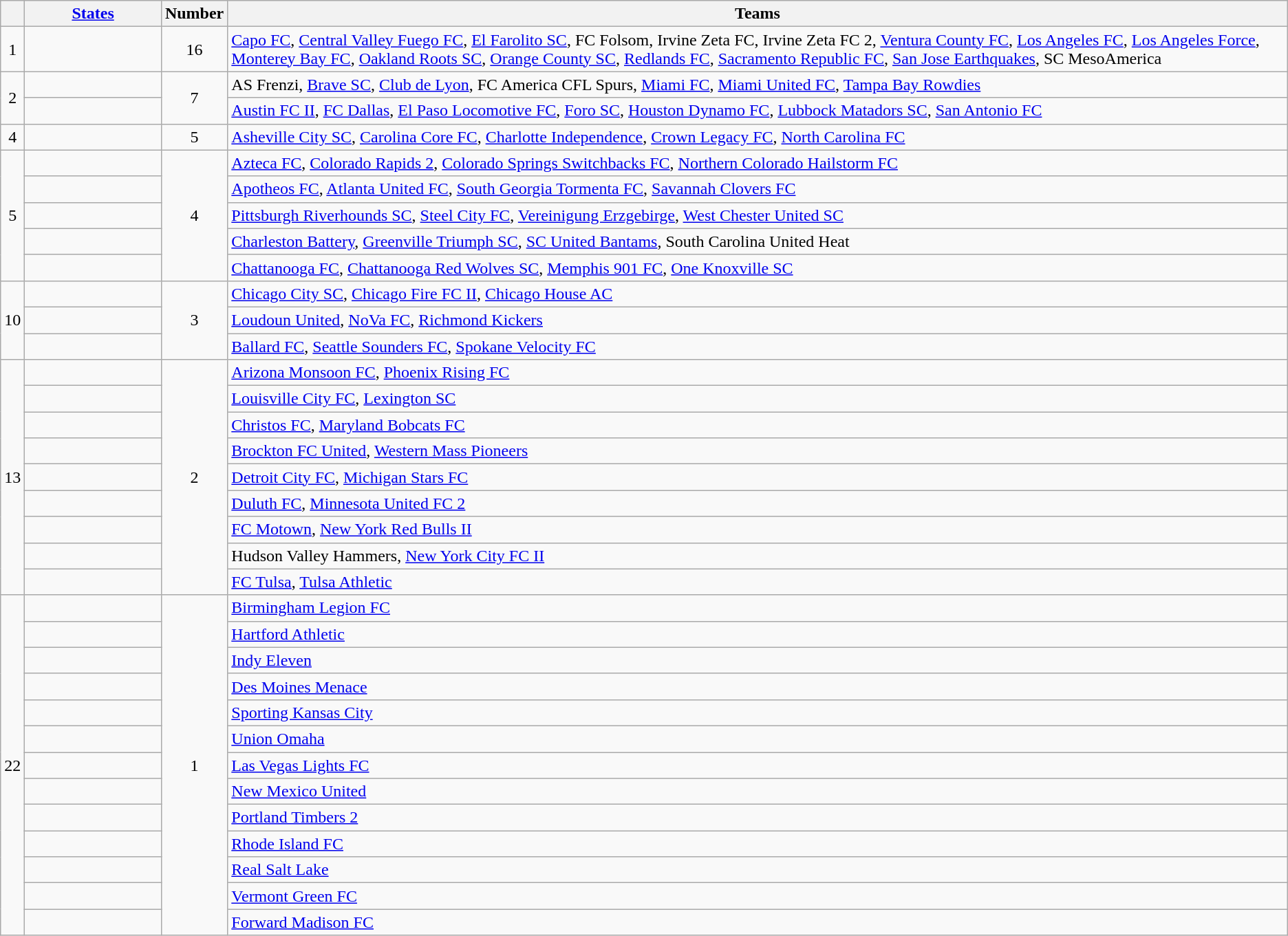<table class="wikitable mw-collapsible mw-collapsed">
<tr>
<th></th>
<th style=width:125px><a href='#'>States</a></th>
<th>Number</th>
<th>Teams</th>
</tr>
<tr>
<td style="text-align:center">1</td>
<td></td>
<td style="text-align:center">16</td>
<td><a href='#'>Capo FC</a>, <a href='#'>Central Valley Fuego FC</a>, <a href='#'>El Farolito SC</a>, FC Folsom, Irvine Zeta FC, Irvine Zeta FC 2, <a href='#'>Ventura County FC</a>, <a href='#'>Los Angeles FC</a>, <a href='#'>Los Angeles Force</a>, <a href='#'>Monterey Bay FC</a>, <a href='#'>Oakland Roots SC</a>, <a href='#'>Orange County SC</a>, <a href='#'>Redlands FC</a>, <a href='#'>Sacramento Republic FC</a>, <a href='#'>San Jose Earthquakes</a>, SC MesoAmerica</td>
</tr>
<tr>
<td rowspan="2" style="text-align:center">2</td>
<td></td>
<td rowspan="2" style="text-align:center">7</td>
<td>AS Frenzi, <a href='#'>Brave SC</a>, <a href='#'>Club de Lyon</a>, FC America CFL Spurs, <a href='#'>Miami FC</a>, <a href='#'>Miami United FC</a>, <a href='#'>Tampa Bay Rowdies</a></td>
</tr>
<tr>
<td></td>
<td><a href='#'>Austin FC II</a>, <a href='#'>FC Dallas</a>, <a href='#'>El Paso Locomotive FC</a>, <a href='#'>Foro SC</a>, <a href='#'>Houston Dynamo FC</a>, <a href='#'>Lubbock Matadors SC</a>, <a href='#'>San Antonio FC</a></td>
</tr>
<tr>
<td style="text-align:center">4</td>
<td></td>
<td style="text-align:center">5</td>
<td><a href='#'>Asheville City SC</a>, <a href='#'>Carolina Core FC</a>, <a href='#'>Charlotte Independence</a>, <a href='#'>Crown Legacy FC</a>, <a href='#'>North Carolina FC</a></td>
</tr>
<tr>
<td rowspan="5" style="text-align:center">5</td>
<td></td>
<td rowspan="5" style="text-align:center">4</td>
<td><a href='#'>Azteca FC</a>, <a href='#'>Colorado Rapids 2</a>, <a href='#'>Colorado Springs Switchbacks FC</a>, <a href='#'>Northern Colorado Hailstorm FC</a></td>
</tr>
<tr>
<td></td>
<td><a href='#'>Apotheos FC</a>, <a href='#'>Atlanta United FC</a>, <a href='#'>South Georgia Tormenta FC</a>, <a href='#'>Savannah Clovers FC</a></td>
</tr>
<tr>
<td></td>
<td><a href='#'>Pittsburgh Riverhounds SC</a>, <a href='#'>Steel City FC</a>, <a href='#'>Vereinigung Erzgebirge</a>, <a href='#'>West Chester United SC</a></td>
</tr>
<tr>
<td></td>
<td><a href='#'>Charleston Battery</a>, <a href='#'>Greenville Triumph SC</a>, <a href='#'>SC United Bantams</a>, South Carolina United Heat</td>
</tr>
<tr>
<td></td>
<td><a href='#'>Chattanooga FC</a>, <a href='#'>Chattanooga Red Wolves SC</a>, <a href='#'>Memphis 901 FC</a>, <a href='#'>One Knoxville SC</a></td>
</tr>
<tr>
<td rowspan="3" style="text-align:center">10</td>
<td></td>
<td rowspan="3" style="text-align:center">3</td>
<td><a href='#'>Chicago City SC</a>, <a href='#'>Chicago Fire FC II</a>, <a href='#'>Chicago House AC</a></td>
</tr>
<tr>
<td></td>
<td><a href='#'>Loudoun United</a>, <a href='#'>NoVa FC</a>, <a href='#'>Richmond Kickers</a></td>
</tr>
<tr>
<td></td>
<td><a href='#'>Ballard FC</a>, <a href='#'>Seattle Sounders FC</a>, <a href='#'>Spokane Velocity FC</a></td>
</tr>
<tr>
<td rowspan="9" style="text-align:center">13</td>
<td></td>
<td rowspan="9" style="text-align:center">2</td>
<td><a href='#'>Arizona Monsoon FC</a>, <a href='#'>Phoenix Rising FC</a></td>
</tr>
<tr>
<td></td>
<td><a href='#'>Louisville City FC</a>, <a href='#'>Lexington SC</a></td>
</tr>
<tr>
<td></td>
<td><a href='#'>Christos FC</a>, <a href='#'>Maryland Bobcats FC</a></td>
</tr>
<tr>
<td></td>
<td><a href='#'>Brockton FC United</a>, <a href='#'>Western Mass Pioneers</a></td>
</tr>
<tr>
<td></td>
<td><a href='#'>Detroit City FC</a>, <a href='#'>Michigan Stars FC</a></td>
</tr>
<tr>
<td></td>
<td><a href='#'>Duluth FC</a>, <a href='#'>Minnesota United FC 2</a></td>
</tr>
<tr>
<td></td>
<td><a href='#'>FC Motown</a>, <a href='#'>New York Red Bulls II</a></td>
</tr>
<tr>
<td></td>
<td>Hudson Valley Hammers, <a href='#'>New York City FC II</a></td>
</tr>
<tr>
<td></td>
<td><a href='#'>FC Tulsa</a>, <a href='#'>Tulsa Athletic</a></td>
</tr>
<tr>
<td rowspan="13" style="text-align:center">22</td>
<td></td>
<td rowspan="13" style="text-align:center">1</td>
<td><a href='#'>Birmingham Legion FC</a></td>
</tr>
<tr>
<td></td>
<td><a href='#'>Hartford Athletic</a></td>
</tr>
<tr>
<td></td>
<td><a href='#'>Indy Eleven</a></td>
</tr>
<tr>
<td></td>
<td><a href='#'>Des Moines Menace</a></td>
</tr>
<tr>
<td></td>
<td><a href='#'>Sporting Kansas City</a></td>
</tr>
<tr>
<td></td>
<td><a href='#'>Union Omaha</a></td>
</tr>
<tr>
<td></td>
<td><a href='#'>Las Vegas Lights FC</a></td>
</tr>
<tr>
<td></td>
<td><a href='#'>New Mexico United</a></td>
</tr>
<tr>
<td></td>
<td><a href='#'>Portland Timbers 2</a></td>
</tr>
<tr>
<td></td>
<td><a href='#'>Rhode Island FC</a></td>
</tr>
<tr>
<td></td>
<td><a href='#'>Real Salt Lake</a></td>
</tr>
<tr>
<td></td>
<td><a href='#'>Vermont Green FC</a></td>
</tr>
<tr>
<td></td>
<td><a href='#'>Forward Madison FC</a></td>
</tr>
</table>
